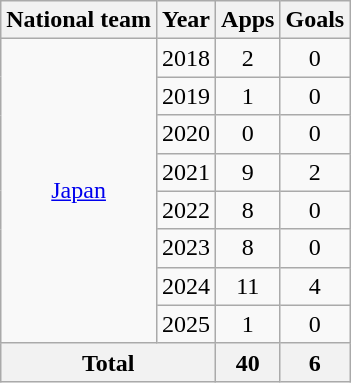<table class="wikitable" style="text-align:center">
<tr>
<th>National team</th>
<th>Year</th>
<th>Apps</th>
<th>Goals</th>
</tr>
<tr>
<td rowspan="8"><a href='#'>Japan</a></td>
<td>2018</td>
<td>2</td>
<td>0</td>
</tr>
<tr>
<td>2019</td>
<td>1</td>
<td>0</td>
</tr>
<tr>
<td>2020</td>
<td>0</td>
<td>0</td>
</tr>
<tr>
<td>2021</td>
<td>9</td>
<td>2</td>
</tr>
<tr>
<td>2022</td>
<td>8</td>
<td>0</td>
</tr>
<tr>
<td>2023</td>
<td>8</td>
<td>0</td>
</tr>
<tr>
<td>2024</td>
<td>11</td>
<td>4</td>
</tr>
<tr>
<td>2025</td>
<td>1</td>
<td>0</td>
</tr>
<tr>
<th colspan="2">Total</th>
<th>40</th>
<th>6</th>
</tr>
</table>
